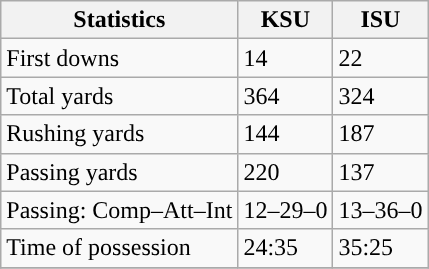<table class="wikitable" style="float: left;">
<tr>
<th>Statistics</th>
<th>KSU</th>
<th>ISU</th>
</tr>
<tr>
<td>First downs</td>
<td>14</td>
<td>22</td>
</tr>
<tr>
<td>Total yards</td>
<td>364</td>
<td>324</td>
</tr>
<tr>
<td>Rushing yards</td>
<td>144</td>
<td>187</td>
</tr>
<tr>
<td>Passing yards</td>
<td>220</td>
<td>137</td>
</tr>
<tr>
<td>Passing: Comp–Att–Int</td>
<td>12–29–0</td>
<td>13–36–0</td>
</tr>
<tr>
<td>Time of possession</td>
<td>24:35</td>
<td>35:25</td>
</tr>
<tr>
</tr>
</table>
